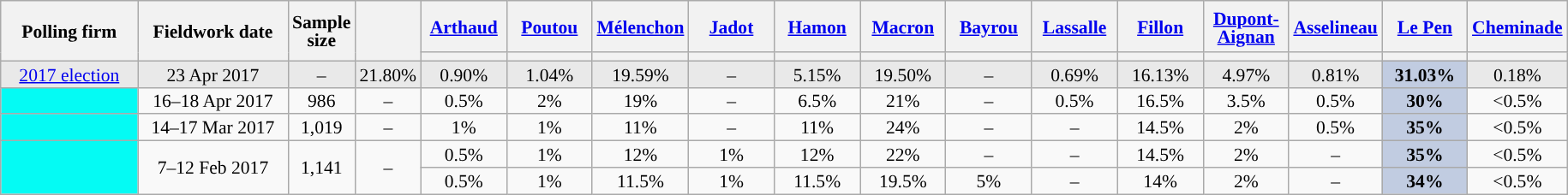<table class="wikitable sortable" style="text-align:center;font-size:90%;line-height:14px;">
<tr style="height:40px;">
<th style="width:100px;" rowspan="2">Polling firm</th>
<th style="width:110px;" rowspan="2">Fieldwork date</th>
<th style="width:35px;" rowspan="2">Sample<br>size</th>
<th style="width:30px;" rowspan="2"></th>
<th class="unsortable" style="width:60px;"><a href='#'>Arthaud</a><br></th>
<th class="unsortable" style="width:60px;"><a href='#'>Poutou</a><br></th>
<th class="unsortable" style="width:60px;"><a href='#'>Mélenchon</a><br></th>
<th class="unsortable" style="width:60px;"><a href='#'>Jadot</a><br></th>
<th class="unsortable" style="width:60px;"><a href='#'>Hamon</a><br></th>
<th class="unsortable" style="width:60px;"><a href='#'>Macron</a><br></th>
<th class="unsortable" style="width:60px;"><a href='#'>Bayrou</a><br></th>
<th class="unsortable" style="width:60px;"><a href='#'>Lassalle</a><br></th>
<th class="unsortable" style="width:60px;"><a href='#'>Fillon</a><br></th>
<th class="unsortable" style="width:60px;"><a href='#'>Dupont-Aignan</a><br></th>
<th class="unsortable" style="width:60px;"><a href='#'>Asselineau</a><br></th>
<th class="unsortable" style="width:60px;"><a href='#'>Le Pen</a><br></th>
<th class="unsortable" style="width:60px;"><a href='#'>Cheminade</a><br></th>
</tr>
<tr>
<th style="background:"></th>
<th style="background:"></th>
<th style="background:"></th>
<th style="background:"></th>
<th style="background:"></th>
<th style="background:"></th>
<th style="background:"></th>
<th style="background:"></th>
<th style="background:"></th>
<th style="background:"></th>
<th style="background:"></th>
<th style="background:"></th>
<th style="background:"></th>
</tr>
<tr style="background:#E9E9E9;">
<td><a href='#'>2017 election</a></td>
<td data-sort-value="2017-04-23">23 Apr 2017</td>
<td>–</td>
<td>21.80%</td>
<td>0.90%</td>
<td>1.04%</td>
<td>19.59%</td>
<td>–</td>
<td>5.15%</td>
<td>19.50%</td>
<td>–</td>
<td>0.69%</td>
<td>16.13%</td>
<td>4.97%</td>
<td>0.81%</td>
<td style="background:#C1CCE1;"><strong>31.03%</strong></td>
<td>0.18%</td>
</tr>
<tr>
<td style="background:#04FBF4;"></td>
<td data-sort-value="2017-04-18">16–18 Apr 2017</td>
<td>986</td>
<td>–</td>
<td>0.5%</td>
<td>2%</td>
<td>19%</td>
<td>–</td>
<td>6.5%</td>
<td>21%</td>
<td>–</td>
<td>0.5%</td>
<td>16.5%</td>
<td>3.5%</td>
<td>0.5%</td>
<td style="background:#C1CCE1;"><strong>30%</strong></td>
<td data-sort-value="0%"><0.5%</td>
</tr>
<tr>
<td style="background:#04FBF4;"></td>
<td data-sort-value="2017-03-17">14–17 Mar 2017</td>
<td>1,019</td>
<td>–</td>
<td>1%</td>
<td>1%</td>
<td>11%</td>
<td>–</td>
<td>11%</td>
<td>24%</td>
<td>–</td>
<td>–</td>
<td>14.5%</td>
<td>2%</td>
<td>0.5%</td>
<td style="background:#C1CCE1;"><strong>35%</strong></td>
<td data-sort-value="0%"><0.5%</td>
</tr>
<tr>
<td rowspan="2" style="background:#04FBF4;"></td>
<td rowspan="2" data-sort-value="2017-02-12">7–12 Feb 2017</td>
<td rowspan="2">1,141</td>
<td rowspan="2">–</td>
<td>0.5%</td>
<td>1%</td>
<td>12%</td>
<td>1%</td>
<td>12%</td>
<td>22%</td>
<td>–</td>
<td>–</td>
<td>14.5%</td>
<td>2%</td>
<td>–</td>
<td style="background:#C1CCE1;"><strong>35%</strong></td>
<td data-sort-value="0%"><0.5%</td>
</tr>
<tr>
<td>0.5%</td>
<td>1%</td>
<td>11.5%</td>
<td>1%</td>
<td>11.5%</td>
<td>19.5%</td>
<td>5%</td>
<td>–</td>
<td>14%</td>
<td>2%</td>
<td>–</td>
<td style="background:#C1CCE1;"><strong>34%</strong></td>
<td data-sort-value="0%"><0.5%</td>
</tr>
</table>
